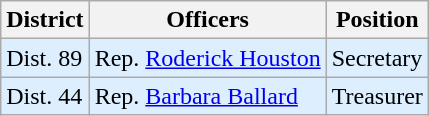<table class="wikitable">
<tr>
<th>District</th>
<th>Officers</th>
<th>Position</th>
</tr>
<tr bgcolor=#DDEEFF>
<td>Dist. 89</td>
<td>Rep. <a href='#'>Roderick Houston</a><br></td>
<td>Secretary</td>
</tr>
<tr bgcolor=#DDEEFF>
<td>Dist. 44</td>
<td>Rep. <a href='#'>Barbara Ballard</a></td>
<td>Treasurer</td>
</tr>
</table>
